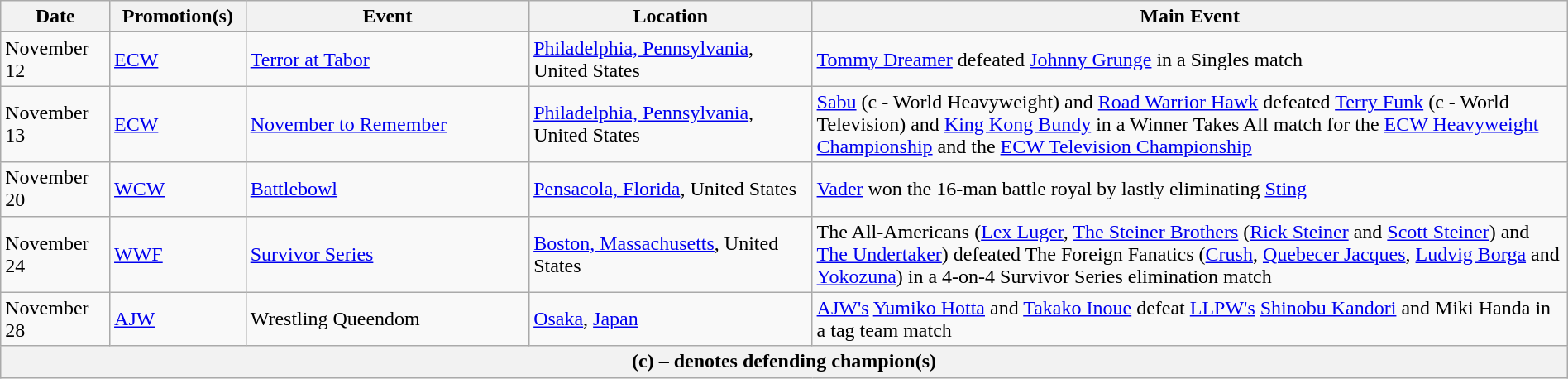<table class="wikitable" style="width:100%;">
<tr>
<th width="5%">Date</th>
<th width="5%">Promotion(s)</th>
<th style="width:15%;">Event</th>
<th style="width:15%;">Location</th>
<th style="width:40%;">Main Event</th>
</tr>
<tr style="width:20%;" |Notes>
</tr>
<tr>
<td>November 12</td>
<td><a href='#'>ECW</a></td>
<td><a href='#'>Terror at Tabor</a></td>
<td><a href='#'>Philadelphia, Pennsylvania</a>, United States</td>
<td><a href='#'>Tommy Dreamer</a> defeated <a href='#'>Johnny Grunge</a> in a Singles match</td>
</tr>
<tr>
<td>November 13</td>
<td><a href='#'>ECW</a></td>
<td><a href='#'>November to Remember</a></td>
<td><a href='#'>Philadelphia, Pennsylvania</a>, United States</td>
<td><a href='#'>Sabu</a> (c - World Heavyweight) and <a href='#'>Road Warrior Hawk</a> defeated <a href='#'>Terry Funk</a> (c - World Television) and <a href='#'>King Kong Bundy</a> in a Winner Takes All match for the <a href='#'>ECW Heavyweight Championship</a> and the <a href='#'>ECW Television Championship</a></td>
</tr>
<tr>
<td>November 20</td>
<td><a href='#'>WCW</a></td>
<td><a href='#'>Battlebowl</a></td>
<td><a href='#'>Pensacola, Florida</a>, United States</td>
<td><a href='#'>Vader</a> won the 16-man battle royal by lastly eliminating <a href='#'>Sting</a></td>
</tr>
<tr>
<td>November 24</td>
<td><a href='#'>WWF</a></td>
<td><a href='#'>Survivor Series</a></td>
<td><a href='#'>Boston, Massachusetts</a>, United States</td>
<td>The All-Americans (<a href='#'>Lex Luger</a>, <a href='#'>The Steiner Brothers</a> (<a href='#'>Rick Steiner</a> and <a href='#'>Scott Steiner</a>) and <a href='#'>The Undertaker</a>) defeated The Foreign Fanatics (<a href='#'>Crush</a>, <a href='#'>Quebecer Jacques</a>, <a href='#'>Ludvig Borga</a> and <a href='#'>Yokozuna</a>) in a 4-on-4 Survivor Series elimination match</td>
</tr>
<tr>
<td>November 28</td>
<td><a href='#'>AJW</a></td>
<td>Wrestling Queendom</td>
<td><a href='#'>Osaka</a>, <a href='#'>Japan</a></td>
<td><a href='#'>AJW's</a> <a href='#'>Yumiko Hotta</a> and <a href='#'>Takako Inoue</a> defeat <a href='#'> LLPW's</a> <a href='#'>Shinobu Kandori</a> and Miki Handa in a tag team match</td>
</tr>
<tr>
<th colspan="6">(c) – denotes defending champion(s)</th>
</tr>
</table>
